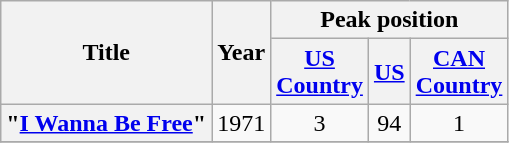<table class="wikitable plainrowheaders" style="text-align:center;">
<tr>
<th scope="col" rowspan = "2">Title</th>
<th scope="col" rowspan = "2">Year</th>
<th scope="col" colspan="3">Peak position</th>
</tr>
<tr>
<th><a href='#'>US<br>Country</a><br></th>
<th><a href='#'>US</a><br></th>
<th scope="col"><a href='#'>CAN<br>Country</a><br></th>
</tr>
<tr>
<th scope = "row">"<a href='#'>I Wanna Be Free</a>"</th>
<td>1971</td>
<td>3</td>
<td>94</td>
<td>1</td>
</tr>
<tr>
</tr>
</table>
